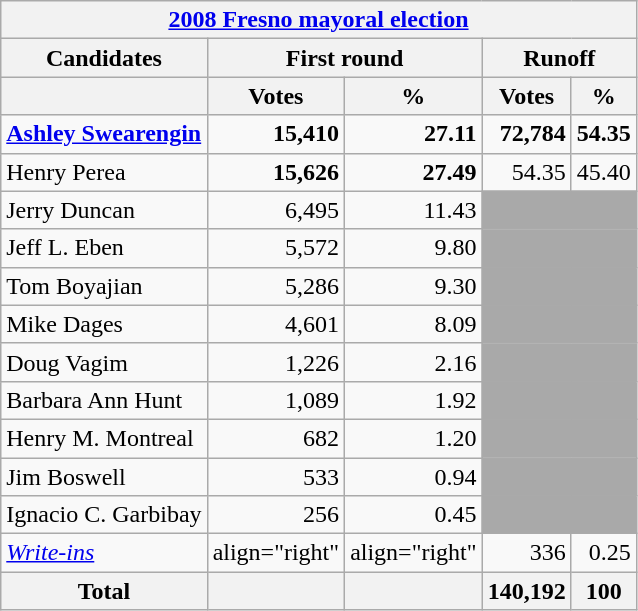<table class=wikitable>
<tr>
<th colspan=5><a href='#'>2008 Fresno mayoral election</a></th>
</tr>
<tr>
<th colspan=1>Candidates</th>
<th colspan=2>First round</th>
<th colspan=2>Runoff</th>
</tr>
<tr>
<th></th>
<th>Votes</th>
<th>%</th>
<th>Votes</th>
<th>%</th>
</tr>
<tr>
<td><strong><a href='#'>Ashley Swearengin</a></strong></td>
<td align="right"><strong>15,410</strong></td>
<td align="right"><strong>27.11</strong></td>
<td align="right"><strong>72,784</strong></td>
<td align="right"><strong>54.35</strong></td>
</tr>
<tr>
<td>Henry Perea</td>
<td align="right"><strong>15,626</strong></td>
<td align="right"><strong>27.49</strong></td>
<td align="right">54.35</td>
<td align="right">45.40</td>
</tr>
<tr>
<td>Jerry Duncan</td>
<td align="right">6,495</td>
<td align="right">11.43</td>
<td colspan=2 bgcolor=darkgray></td>
</tr>
<tr>
<td>Jeff L. Eben</td>
<td align="right">5,572</td>
<td align="right">9.80</td>
<td colspan=2 bgcolor=darkgray></td>
</tr>
<tr>
<td>Tom Boyajian</td>
<td align="right">5,286</td>
<td align="right">9.30</td>
<td colspan=2 bgcolor=darkgray></td>
</tr>
<tr>
<td>Mike Dages</td>
<td align="right">4,601</td>
<td align="right">8.09</td>
<td colspan=2 bgcolor=darkgray></td>
</tr>
<tr>
<td>Doug Vagim</td>
<td align="right">1,226</td>
<td align="right">2.16</td>
<td colspan=2 bgcolor=darkgray></td>
</tr>
<tr>
<td>Barbara Ann Hunt</td>
<td align="right">1,089</td>
<td align="right">1.92</td>
<td colspan=2 bgcolor=darkgray></td>
</tr>
<tr>
<td>Henry M. Montreal</td>
<td align="right">682</td>
<td align="right">1.20</td>
<td colspan=2 bgcolor=darkgray></td>
</tr>
<tr>
<td>Jim Boswell</td>
<td align="right">533</td>
<td align="right">0.94</td>
<td colspan=2 bgcolor=darkgray></td>
</tr>
<tr>
<td>Ignacio C. Garbibay</td>
<td align="right">256</td>
<td align="right">0.45</td>
<td colspan=2 bgcolor=darkgray></td>
</tr>
<tr>
<td><em><a href='#'>Write-ins</a></em></td>
<td>align="right" </td>
<td>align="right" </td>
<td align="right">336</td>
<td align="right">0.25</td>
</tr>
<tr>
<th>Total</th>
<th></th>
<th></th>
<th>140,192</th>
<th>100</th>
</tr>
</table>
